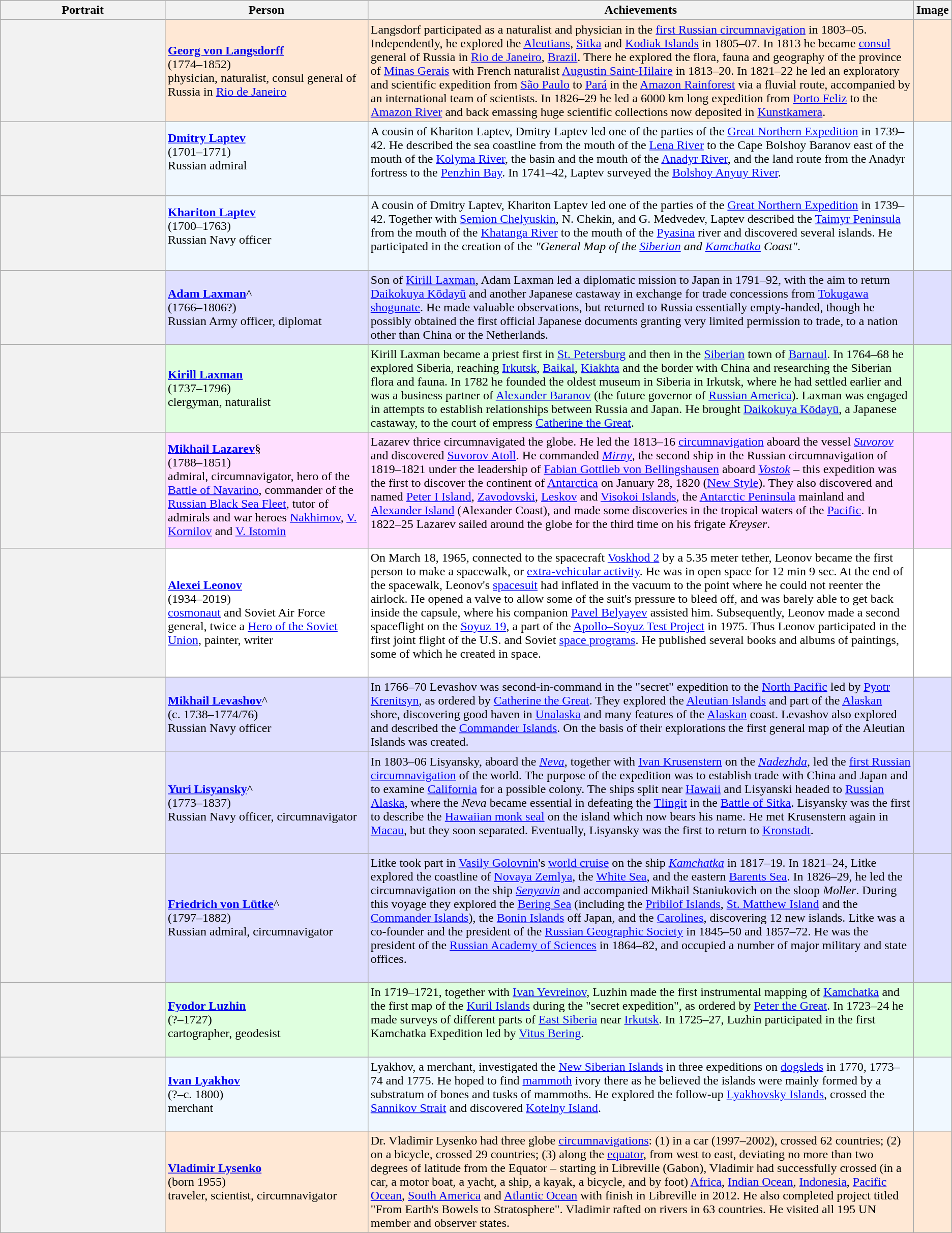<table class="wikitable">
<tr style="background:#ccc;">
<th scope="col" width=18%>Portrait</th>
<th scope="col" width=22%>Person</th>
<th scope="col" width=60%>Achievements</th>
<th scope="col">Image</th>
</tr>
<tr style="background:#ffe8d5;">
<th scope="row" align=center></th>
<td><strong><a href='#'>Georg von Langsdorff</a></strong><br>(1774–1852)<br>physician, naturalist, consul general of Russia in <a href='#'>Rio de Janeiro</a></td>
<td>Langsdorf participated as a naturalist and physician in the <a href='#'>first Russian circumnavigation</a> in 1803–05. Independently, he explored the <a href='#'>Aleutians</a>, <a href='#'>Sitka</a> and <a href='#'>Kodiak Islands</a> in 1805–07. In 1813 he became <a href='#'>consul</a> general of Russia in <a href='#'>Rio de Janeiro</a>, <a href='#'>Brazil</a>. There he explored the flora, fauna and geography of the province of <a href='#'>Minas Gerais</a> with French naturalist <a href='#'>Augustin Saint-Hilaire</a> in 1813–20. In 1821–22 he led an exploratory and scientific expedition from <a href='#'>São Paulo</a> to <a href='#'>Pará</a> in the <a href='#'>Amazon Rainforest</a> via a fluvial route, accompanied by an international team of scientists. In 1826–29 he led a 6000 km long expedition from <a href='#'>Porto Feliz</a> to the <a href='#'>Amazon River</a> and back emassing huge scientific collections now deposited in <a href='#'>Kunstkamera</a>.</td>
<td align=center></td>
</tr>
<tr style="background:#f0f8ff;">
<th scope="row" align=center></th>
<td><strong><a href='#'>Dmitry Laptev</a></strong><br>(1701–1771)<br>Russian admiral<br><br></td>
<td>A cousin of Khariton Laptev, Dmitry Laptev led one of the parties of the <a href='#'>Great Northern Expedition</a> in 1739–42. He described the sea coastline from the mouth of the <a href='#'>Lena River</a> to the Cape Bolshoy Baranov east of the mouth of the <a href='#'>Kolyma River</a>, the basin and the mouth of the <a href='#'>Anadyr River</a>, and the land route from the Anadyr fortress to the <a href='#'>Penzhin Bay</a>. In 1741–42, Laptev surveyed the <a href='#'>Bolshoy Anyuy River</a>.<br><br></td>
<td align=center></td>
</tr>
<tr style="background:#f0f8ff;">
<th scope="row" align=center></th>
<td><strong><a href='#'>Khariton Laptev</a></strong><br>(1700–1763)<br>Russian Navy officer<br><br></td>
<td>A cousin of Dmitry Laptev, Khariton Laptev led one of the parties of the <a href='#'>Great Northern Expedition</a> in 1739–42. Together with <a href='#'>Semion Chelyuskin</a>, N. Chekin, and G. Medvedev, Laptev described the <a href='#'>Taimyr Peninsula</a> from the mouth of the <a href='#'>Khatanga River</a> to the mouth of the <a href='#'>Pyasina</a> river and discovered several islands. He participated in the creation of the <em>"General Map of the <a href='#'>Siberian</a> and <a href='#'>Kamchatka</a> Coast"</em>.<br><br></td>
<td align=center></td>
</tr>
<tr style="background:#dfdfff;">
<th scope="row" align=center></th>
<td><strong><a href='#'>Adam Laxman</a></strong>^<br>(1766–1806?)<br>Russian Army officer, diplomat</td>
<td>Son of <a href='#'>Kirill Laxman</a>, Adam Laxman led a diplomatic mission to Japan in 1791–92, with the aim to return <a href='#'>Daikokuya Kōdayū</a> and another Japanese castaway in exchange for trade concessions from <a href='#'>Tokugawa shogunate</a>. He made valuable observations, but returned to Russia essentially empty-handed, though he possibly obtained the first official Japanese documents granting very limited permission to trade, to a nation other than China or the Netherlands.</td>
<td align=center></td>
</tr>
<tr style="background:#dfffdf;">
<th scope="row"></th>
<td><strong><a href='#'>Kirill Laxman</a></strong><br>(1737–1796)<br>clergyman, naturalist</td>
<td>Kirill Laxman became a priest first in <a href='#'>St. Petersburg</a> and then in the <a href='#'>Siberian</a> town of <a href='#'>Barnaul</a>. In 1764–68 he explored Siberia, reaching <a href='#'>Irkutsk</a>, <a href='#'>Baikal</a>, <a href='#'>Kiakhta</a> and the border with China and researching the Siberian flora and fauna. In 1782 he founded the oldest museum in Siberia in Irkutsk, where he had settled earlier and was a business partner of <a href='#'>Alexander Baranov</a> (the future governor of <a href='#'>Russian America</a>). Laxman was engaged in attempts to establish relationships between Russia and Japan. He brought <a href='#'>Daikokuya Kōdayū</a>, a Japanese castaway, to the court of empress <a href='#'>Catherine the Great</a>.</td>
<td align=center></td>
</tr>
<tr style="background:#ffdfff;">
<th scope="row" align=center></th>
<td><strong><a href='#'>Mikhail Lazarev</a></strong>§<br>(1788–1851)<br>admiral, circumnavigator, hero of the <a href='#'>Battle of Navarino</a>, commander of the <a href='#'>Russian Black Sea Fleet</a>, tutor of admirals and war heroes <a href='#'>Nakhimov</a>, <a href='#'>V. Kornilov</a> and <a href='#'>V. Istomin</a></td>
<td>Lazarev thrice circumnavigated the globe. He led the 1813–16 <a href='#'>circumnavigation</a> aboard the vessel <em><a href='#'>Suvorov</a></em> and discovered <a href='#'>Suvorov Atoll</a>. He commanded <em><a href='#'>Mirny</a></em>, the second ship in the Russian circumnavigation of 1819–1821 under the leadership of <a href='#'>Fabian Gottlieb von Bellingshausen</a> aboard <em><a href='#'>Vostok</a></em> – this expedition was the first to discover the continent of <a href='#'>Antarctica</a> on January 28, 1820 (<a href='#'>New Style</a>). They also discovered and named <a href='#'>Peter I Island</a>, <a href='#'>Zavodovski</a>, <a href='#'>Leskov</a> and <a href='#'>Visokoi Islands</a>, the <a href='#'>Antarctic Peninsula</a> mainland and <a href='#'>Alexander Island</a> (Alexander Coast), and made some discoveries in the tropical waters of the <a href='#'>Pacific</a>. In 1822–25 Lazarev sailed around the globe for the third time on his frigate <em>Kreyser</em>.<br><br></td>
<td align=center></td>
</tr>
<tr style="background:#FFFFFF;">
<th scope="row" align=center></th>
<td><strong><a href='#'>Alexei Leonov</a></strong><br>(1934–2019)<br><a href='#'>cosmonaut</a> and Soviet Air Force general, twice a <a href='#'>Hero of the Soviet Union</a>, painter, writer</td>
<td>On March 18, 1965, connected to the spacecraft <a href='#'>Voskhod 2</a> by a 5.35 meter tether, Leonov became the first person to make a spacewalk, or <a href='#'>extra-vehicular activity</a>. He was in open space for 12 min 9 sec. At the end of the spacewalk, Leonov's <a href='#'>spacesuit</a> had inflated in the vacuum to the point where he could not reenter the airlock. He opened a valve to allow some of the suit's pressure to bleed off, and was barely able to get back inside the capsule, where his companion <a href='#'>Pavel Belyayev</a> assisted him. Subsequently, Leonov made a second spaceflight on the <a href='#'>Soyuz 19</a>, a part of the <a href='#'>Apollo–Soyuz Test Project</a> in 1975. Thus Leonov participated in the first joint flight of the U.S. and Soviet <a href='#'>space programs</a>. He published several books and albums of paintings, some of which he created in space.<br><br></td>
<td align=center></td>
</tr>
<tr style="background:#dfdfff;">
<th scope="row"></th>
<td><strong><a href='#'>Mikhail Levashov</a></strong>^<br>(c. 1738–1774/76)<br>Russian Navy officer</td>
<td>In 1766–70 Levashov was second-in-command in the "secret" expedition to the <a href='#'>North Pacific</a> led by <a href='#'>Pyotr Krenitsyn</a>, as ordered by <a href='#'>Catherine the Great</a>. They explored the <a href='#'>Aleutian Islands</a> and part of the <a href='#'>Alaskan</a> shore, discovering good haven in <a href='#'>Unalaska</a> and many features of the <a href='#'>Alaskan</a> coast. Levashov also explored and described the <a href='#'>Commander Islands</a>. On the basis of their explorations the first general map of the Aleutian Islands was created.</td>
<td align=center></td>
</tr>
<tr style="background:#dfdfff;">
<th scope="row" align=center></th>
<td><strong><a href='#'>Yuri Lisyansky</a></strong>^<br>(1773–1837)<br>Russian Navy officer, circumnavigator</td>
<td>In 1803–06 Lisyansky, aboard the <em><a href='#'>Neva</a></em>, together with <a href='#'>Ivan Krusenstern</a> on the <a href='#'><em>Nadezhda</em></a>, led the <a href='#'>first Russian circumnavigation</a> of the world. The purpose of the expedition was to establish trade with China and Japan and to examine <a href='#'>California</a> for a possible colony. The ships split near <a href='#'>Hawaii</a> and Lisyanski headed to <a href='#'>Russian Alaska</a>, where the <em>Neva</em> became essential in defeating the <a href='#'>Tlingit</a> in the <a href='#'>Battle of Sitka</a>. Lisyansky was the first to describe the <a href='#'>Hawaiian monk seal</a> on the island which now bears his name. He met Krusenstern again in <a href='#'>Macau</a>, but they soon separated. Eventually, Lisyansky was the first to return to <a href='#'>Kronstadt</a>.<br><br></td>
<td align=center></td>
</tr>
<tr style="background:#dfdfff;">
<th scope="row" align=center></th>
<td><strong><a href='#'>Friedrich von Lütke</a></strong>^<br>(1797–1882)<br>Russian admiral, circumnavigator</td>
<td>Litke took part in <a href='#'>Vasily Golovnin</a>'s <a href='#'>world cruise</a> on the ship <em><a href='#'>Kamchatka</a></em> in 1817–19. In 1821–24, Litke explored the coastline of <a href='#'>Novaya Zemlya</a>, the <a href='#'>White Sea</a>, and the eastern <a href='#'>Barents Sea</a>. In 1826–29, he led the circumnavigation on the ship <em><a href='#'>Senyavin</a></em> and accompanied Mikhail Staniukovich on the sloop <em>Moller</em>. During this voyage they explored the <a href='#'>Bering Sea</a> (including the <a href='#'>Pribilof Islands</a>, <a href='#'>St. Matthew Island</a> and the <a href='#'>Commander Islands</a>), the <a href='#'>Bonin Islands</a> off Japan, and the <a href='#'>Carolines</a>, discovering 12 new islands. Litke was a co-founder and the president of the <a href='#'>Russian Geographic Society</a> in 1845–50 and 1857–72. He was the president of the <a href='#'>Russian Academy of Sciences</a> in 1864–82, and occupied a number of major military and state offices.<br><br></td>
<td align=center></td>
</tr>
<tr style="background:#dfffdf;">
<th scope="row"></th>
<td><strong><a href='#'>Fyodor Luzhin</a></strong><br>(?–1727)<br>cartographer, geodesist</td>
<td>In 1719–1721, together with <a href='#'>Ivan Yevreinov</a>, Luzhin made the first instrumental mapping of <a href='#'>Kamchatka</a> and the first map of the <a href='#'>Kuril Islands</a> during the "secret expedition", as ordered by <a href='#'>Peter the Great</a>. In 1723–24 he made surveys of different parts of <a href='#'>East Siberia</a> near <a href='#'>Irkutsk</a>. In 1725–27, Luzhin participated in the first Kamchatka Expedition led by <a href='#'>Vitus Bering</a>.<br><br></td>
<td align=center></td>
</tr>
<tr style="background:#f0f8ff;">
<th scope="row"></th>
<td><strong><a href='#'>Ivan Lyakhov</a></strong><br>(?–c. 1800)<br>merchant</td>
<td>Lyakhov, a merchant, investigated the <a href='#'>New Siberian Islands</a> in three expeditions on <a href='#'>dogsleds</a> in 1770, 1773–74 and 1775. He hoped to find <a href='#'>mammoth</a> ivory there as he believed the islands were mainly formed by a substratum of bones and tusks of mammoths. He explored the follow-up <a href='#'>Lyakhovsky Islands</a>, crossed the <a href='#'>Sannikov Strait</a> and discovered <a href='#'>Kotelny Island</a>.<br><br></td>
<td align=center></td>
</tr>
<tr style="background:#ffe8d5;">
<th scope="row" align=center></th>
<td><strong><a href='#'>Vladimir Lysenko</a></strong><br> (born 1955)<br>traveler, scientist, circumnavigator</td>
<td>Dr. Vladimir Lysenko had three globe <a href='#'>circumnavigations</a>: (1) in a car (1997–2002), crossed 62 countries; (2) on a bicycle, crossed 29 countries; (3) along the <a href='#'>equator</a>, from west to east, deviating no more than two degrees of latitude from the Equator – starting in Libreville (Gabon), Vladimir had successfully crossed (in a car, a motor boat, a yacht, a ship, a kayak, a bicycle, and by foot) <a href='#'>Africa</a>, <a href='#'>Indian Ocean</a>, <a href='#'>Indonesia</a>, <a href='#'>Pacific Ocean</a>, <a href='#'>South America</a> and <a href='#'>Atlantic Ocean</a> with finish in Libreville in 2012. He also completed project titled "From Earth's Bowels to Stratosphere". Vladimir rafted on rivers in 63 countries. He visited all 195 UN member and observer states.</td>
<td align=center></td>
</tr>
</table>
